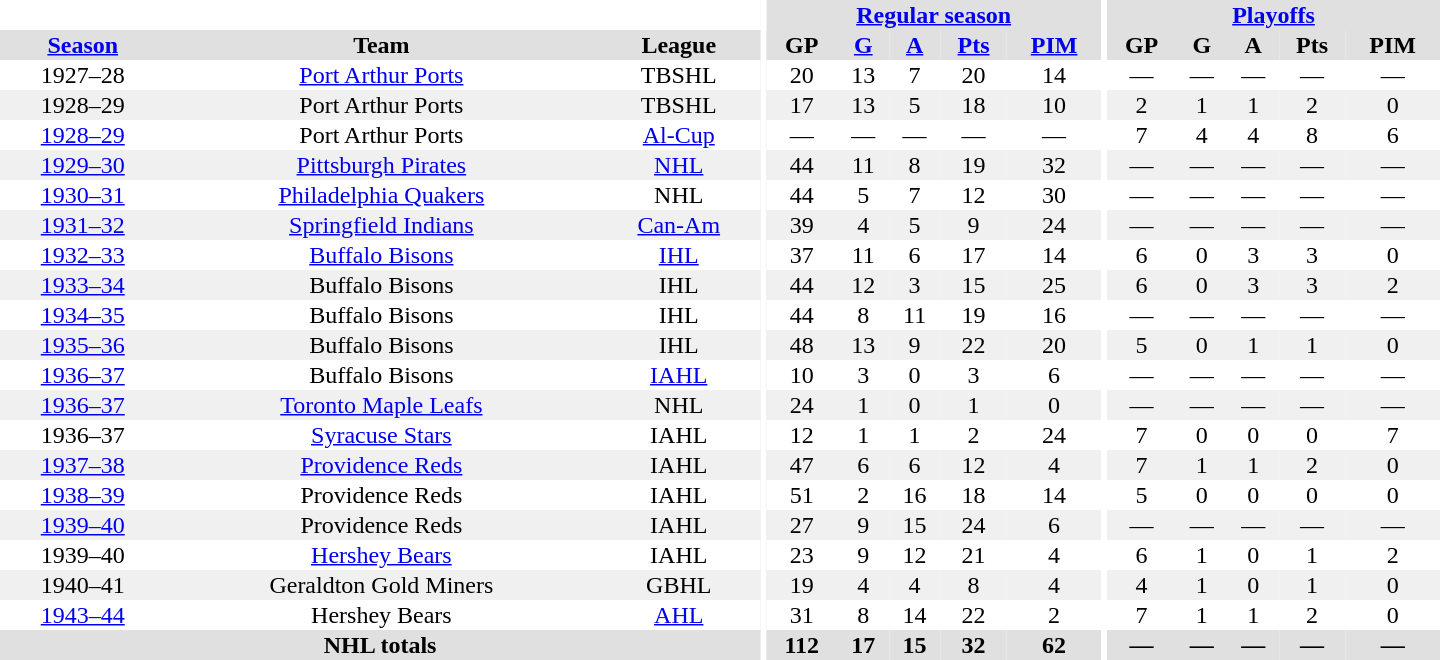<table border="0" cellpadding="1" cellspacing="0" style="text-align:center; width:60em">
<tr bgcolor="#e0e0e0">
<th colspan="3" bgcolor="#ffffff"></th>
<th rowspan="100" bgcolor="#ffffff"></th>
<th colspan="5"><a href='#'>Regular season</a></th>
<th rowspan="100" bgcolor="#ffffff"></th>
<th colspan="5"><a href='#'>Playoffs</a></th>
</tr>
<tr bgcolor="#e0e0e0">
<th><a href='#'>Season</a></th>
<th>Team</th>
<th>League</th>
<th>GP</th>
<th><a href='#'>G</a></th>
<th><a href='#'>A</a></th>
<th><a href='#'>Pts</a></th>
<th><a href='#'>PIM</a></th>
<th>GP</th>
<th>G</th>
<th>A</th>
<th>Pts</th>
<th>PIM</th>
</tr>
<tr>
<td>1927–28</td>
<td><a href='#'>Port Arthur Ports</a></td>
<td>TBSHL</td>
<td>20</td>
<td>13</td>
<td>7</td>
<td>20</td>
<td>14</td>
<td>—</td>
<td>—</td>
<td>—</td>
<td>—</td>
<td>—</td>
</tr>
<tr bgcolor="#f0f0f0">
<td>1928–29</td>
<td>Port Arthur Ports</td>
<td>TBSHL</td>
<td>17</td>
<td>13</td>
<td>5</td>
<td>18</td>
<td>10</td>
<td>2</td>
<td>1</td>
<td>1</td>
<td>2</td>
<td>0</td>
</tr>
<tr>
<td><a href='#'>1928–29</a></td>
<td>Port Arthur Ports</td>
<td><a href='#'>Al-Cup</a></td>
<td>—</td>
<td>—</td>
<td>—</td>
<td>—</td>
<td>—</td>
<td>7</td>
<td>4</td>
<td>4</td>
<td>8</td>
<td>6</td>
</tr>
<tr bgcolor="#f0f0f0">
<td><a href='#'>1929–30</a></td>
<td><a href='#'>Pittsburgh Pirates</a></td>
<td><a href='#'>NHL</a></td>
<td>44</td>
<td>11</td>
<td>8</td>
<td>19</td>
<td>32</td>
<td>—</td>
<td>—</td>
<td>—</td>
<td>—</td>
<td>—</td>
</tr>
<tr>
<td><a href='#'>1930–31</a></td>
<td><a href='#'>Philadelphia Quakers</a></td>
<td>NHL</td>
<td>44</td>
<td>5</td>
<td>7</td>
<td>12</td>
<td>30</td>
<td>—</td>
<td>—</td>
<td>—</td>
<td>—</td>
<td>—</td>
</tr>
<tr bgcolor="#f0f0f0">
<td><a href='#'>1931–32</a></td>
<td><a href='#'>Springfield Indians</a></td>
<td><a href='#'>Can-Am</a></td>
<td>39</td>
<td>4</td>
<td>5</td>
<td>9</td>
<td>24</td>
<td>—</td>
<td>—</td>
<td>—</td>
<td>—</td>
<td>—</td>
</tr>
<tr>
<td><a href='#'>1932–33</a></td>
<td><a href='#'>Buffalo Bisons</a></td>
<td><a href='#'>IHL</a></td>
<td>37</td>
<td>11</td>
<td>6</td>
<td>17</td>
<td>14</td>
<td>6</td>
<td>0</td>
<td>3</td>
<td>3</td>
<td>0</td>
</tr>
<tr bgcolor="#f0f0f0">
<td><a href='#'>1933–34</a></td>
<td>Buffalo Bisons</td>
<td>IHL</td>
<td>44</td>
<td>12</td>
<td>3</td>
<td>15</td>
<td>25</td>
<td>6</td>
<td>0</td>
<td>3</td>
<td>3</td>
<td>2</td>
</tr>
<tr>
<td><a href='#'>1934–35</a></td>
<td>Buffalo Bisons</td>
<td>IHL</td>
<td>44</td>
<td>8</td>
<td>11</td>
<td>19</td>
<td>16</td>
<td>—</td>
<td>—</td>
<td>—</td>
<td>—</td>
<td>—</td>
</tr>
<tr bgcolor="#f0f0f0">
<td><a href='#'>1935–36</a></td>
<td>Buffalo Bisons</td>
<td>IHL</td>
<td>48</td>
<td>13</td>
<td>9</td>
<td>22</td>
<td>20</td>
<td>5</td>
<td>0</td>
<td>1</td>
<td>1</td>
<td>0</td>
</tr>
<tr>
<td><a href='#'>1936–37</a></td>
<td>Buffalo Bisons</td>
<td><a href='#'>IAHL</a></td>
<td>10</td>
<td>3</td>
<td>0</td>
<td>3</td>
<td>6</td>
<td>—</td>
<td>—</td>
<td>—</td>
<td>—</td>
<td>—</td>
</tr>
<tr bgcolor="#f0f0f0">
<td><a href='#'>1936–37</a></td>
<td><a href='#'>Toronto Maple Leafs</a></td>
<td>NHL</td>
<td>24</td>
<td>1</td>
<td>0</td>
<td>1</td>
<td>0</td>
<td>—</td>
<td>—</td>
<td>—</td>
<td>—</td>
<td>—</td>
</tr>
<tr>
<td>1936–37</td>
<td><a href='#'>Syracuse Stars</a></td>
<td>IAHL</td>
<td>12</td>
<td>1</td>
<td>1</td>
<td>2</td>
<td>24</td>
<td>7</td>
<td>0</td>
<td>0</td>
<td>0</td>
<td>7</td>
</tr>
<tr bgcolor="#f0f0f0">
<td><a href='#'>1937–38</a></td>
<td><a href='#'>Providence Reds</a></td>
<td>IAHL</td>
<td>47</td>
<td>6</td>
<td>6</td>
<td>12</td>
<td>4</td>
<td>7</td>
<td>1</td>
<td>1</td>
<td>2</td>
<td>0</td>
</tr>
<tr>
<td><a href='#'>1938–39</a></td>
<td>Providence Reds</td>
<td>IAHL</td>
<td>51</td>
<td>2</td>
<td>16</td>
<td>18</td>
<td>14</td>
<td>5</td>
<td>0</td>
<td>0</td>
<td>0</td>
<td>0</td>
</tr>
<tr bgcolor="#f0f0f0">
<td><a href='#'>1939–40</a></td>
<td>Providence Reds</td>
<td>IAHL</td>
<td>27</td>
<td>9</td>
<td>15</td>
<td>24</td>
<td>6</td>
<td>—</td>
<td>—</td>
<td>—</td>
<td>—</td>
<td>—</td>
</tr>
<tr>
<td>1939–40</td>
<td><a href='#'>Hershey Bears</a></td>
<td>IAHL</td>
<td>23</td>
<td>9</td>
<td>12</td>
<td>21</td>
<td>4</td>
<td>6</td>
<td>1</td>
<td>0</td>
<td>1</td>
<td>2</td>
</tr>
<tr bgcolor="#f0f0f0">
<td>1940–41</td>
<td>Geraldton Gold Miners</td>
<td>GBHL</td>
<td>19</td>
<td>4</td>
<td>4</td>
<td>8</td>
<td>4</td>
<td>4</td>
<td>1</td>
<td>0</td>
<td>1</td>
<td>0</td>
</tr>
<tr>
<td><a href='#'>1943–44</a></td>
<td>Hershey Bears</td>
<td><a href='#'>AHL</a></td>
<td>31</td>
<td>8</td>
<td>14</td>
<td>22</td>
<td>2</td>
<td>7</td>
<td>1</td>
<td>1</td>
<td>2</td>
<td>0</td>
</tr>
<tr bgcolor="#e0e0e0">
<th colspan="3">NHL totals</th>
<th>112</th>
<th>17</th>
<th>15</th>
<th>32</th>
<th>62</th>
<th>—</th>
<th>—</th>
<th>—</th>
<th>—</th>
<th>—</th>
</tr>
</table>
